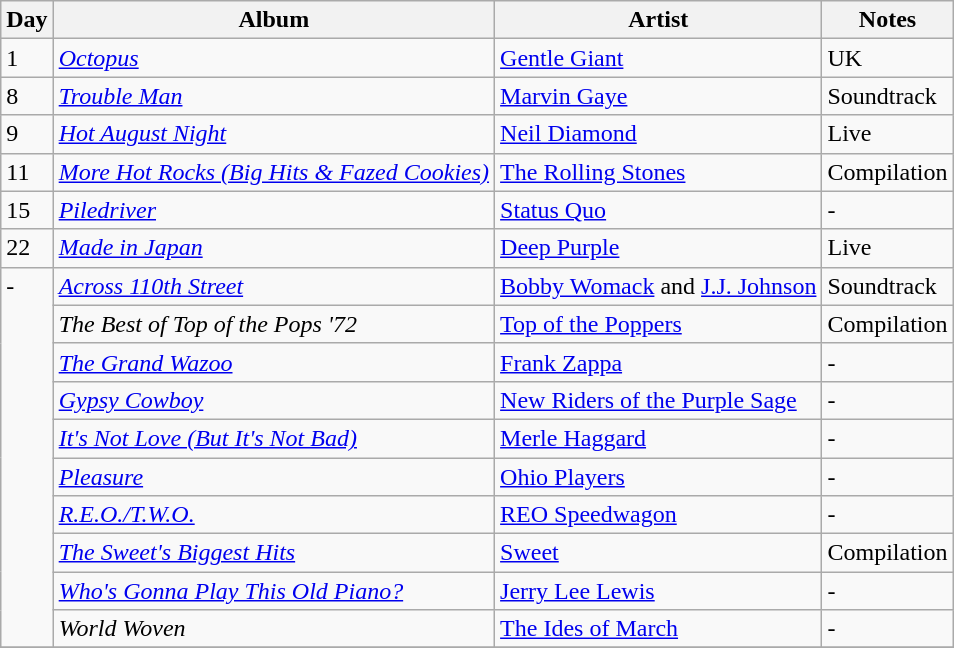<table class="wikitable">
<tr>
<th>Day</th>
<th>Album</th>
<th>Artist</th>
<th>Notes</th>
</tr>
<tr>
<td rowspan="1" valign="top">1</td>
<td><em><a href='#'>Octopus</a></em></td>
<td><a href='#'>Gentle Giant</a></td>
<td>UK</td>
</tr>
<tr>
<td rowspan="1" valign="top">8</td>
<td><em><a href='#'>Trouble Man</a></em></td>
<td><a href='#'>Marvin Gaye</a></td>
<td>Soundtrack</td>
</tr>
<tr>
<td rowspan="1" valign="top">9</td>
<td><em><a href='#'>Hot August Night</a></em></td>
<td><a href='#'>Neil Diamond</a></td>
<td>Live</td>
</tr>
<tr>
<td rowspan="1" valign="top">11</td>
<td><em><a href='#'>More Hot Rocks (Big Hits & Fazed Cookies)</a></em></td>
<td><a href='#'>The Rolling Stones</a></td>
<td>Compilation</td>
</tr>
<tr>
<td rowspan="1" valign="top">15</td>
<td><em><a href='#'>Piledriver</a></em></td>
<td><a href='#'>Status Quo</a></td>
<td>-</td>
</tr>
<tr>
<td rowspan="1" valign="top">22</td>
<td><em><a href='#'>Made in Japan</a></em></td>
<td><a href='#'>Deep Purple</a></td>
<td>Live</td>
</tr>
<tr>
<td rowspan="10" valign="top">-</td>
<td><em><a href='#'>Across 110th Street</a></em></td>
<td><a href='#'>Bobby Womack</a> and <a href='#'>J.J. Johnson</a></td>
<td>Soundtrack</td>
</tr>
<tr>
<td><em>The Best of Top of the Pops '72</em></td>
<td><a href='#'>Top of the Poppers</a></td>
<td>Compilation</td>
</tr>
<tr>
<td><em><a href='#'>The Grand Wazoo</a></em></td>
<td><a href='#'>Frank Zappa</a></td>
<td>-</td>
</tr>
<tr>
<td><em><a href='#'>Gypsy Cowboy</a></em></td>
<td><a href='#'>New Riders of the Purple Sage</a></td>
<td>-</td>
</tr>
<tr>
<td><em><a href='#'>It's Not Love (But It's Not Bad)</a></em></td>
<td><a href='#'>Merle Haggard</a></td>
<td>-</td>
</tr>
<tr>
<td><em><a href='#'>Pleasure</a></em></td>
<td><a href='#'>Ohio Players</a></td>
<td>-</td>
</tr>
<tr>
<td><em><a href='#'>R.E.O./T.W.O.</a></em></td>
<td><a href='#'>REO Speedwagon</a></td>
<td>-</td>
</tr>
<tr>
<td><em><a href='#'>The Sweet's Biggest Hits</a></em></td>
<td><a href='#'>Sweet</a></td>
<td>Compilation</td>
</tr>
<tr>
<td><em><a href='#'>Who's Gonna Play This Old Piano?</a></em></td>
<td><a href='#'>Jerry Lee Lewis</a></td>
<td>-</td>
</tr>
<tr>
<td><em>World Woven</em></td>
<td><a href='#'>The Ides of March</a></td>
<td>-</td>
</tr>
<tr>
</tr>
</table>
